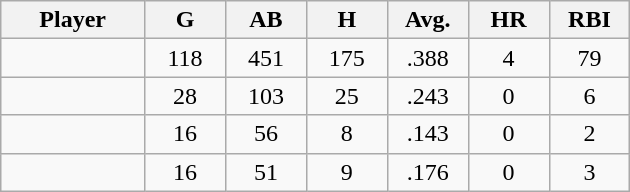<table class="wikitable sortable">
<tr>
<th bgcolor="#DDDDFF" width="16%">Player</th>
<th bgcolor="#DDDDFF" width="9%">G</th>
<th bgcolor="#DDDDFF" width="9%">AB</th>
<th bgcolor="#DDDDFF" width="9%">H</th>
<th bgcolor="#DDDDFF" width="9%">Avg.</th>
<th bgcolor="#DDDDFF" width="9%">HR</th>
<th bgcolor="#DDDDFF" width="9%">RBI</th>
</tr>
<tr align="center">
<td></td>
<td>118</td>
<td>451</td>
<td>175</td>
<td>.388</td>
<td>4</td>
<td>79</td>
</tr>
<tr align="center">
<td></td>
<td>28</td>
<td>103</td>
<td>25</td>
<td>.243</td>
<td>0</td>
<td>6</td>
</tr>
<tr align="center">
<td></td>
<td>16</td>
<td>56</td>
<td>8</td>
<td>.143</td>
<td>0</td>
<td>2</td>
</tr>
<tr align="center">
<td></td>
<td>16</td>
<td>51</td>
<td>9</td>
<td>.176</td>
<td>0</td>
<td>3</td>
</tr>
</table>
